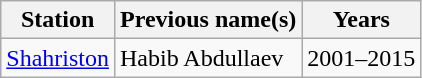<table class="wikitable" style="border-collapse: collapse; text-align: left;">
<tr>
<th>Station</th>
<th>Previous name(s)</th>
<th>Years</th>
</tr>
<tr>
<td style="text-align: left;"><a href='#'>Shahriston</a></td>
<td>Habib Abdullaev</td>
<td>2001–2015</td>
</tr>
</table>
